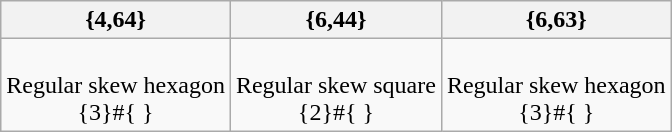<table class=wikitable style="text-align:center;">
<tr>
<th>{4,64}</th>
<th>{6,44}</th>
<th>{6,63}</th>
</tr>
<tr valign=top>
<td><br>Regular skew hexagon<br>{3}#{ }</td>
<td><br>Regular skew square<br>{2}#{ }</td>
<td><br>Regular skew hexagon<br>{3}#{ }</td>
</tr>
</table>
